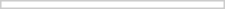<table border="0" width=150px border="0" cellpadding="2" cellspacing="0" style="font-size: 85%; border: 1px solid #CCCCCC; margin: 0.3em;">
<tr>
<td></td>
</tr>
</table>
